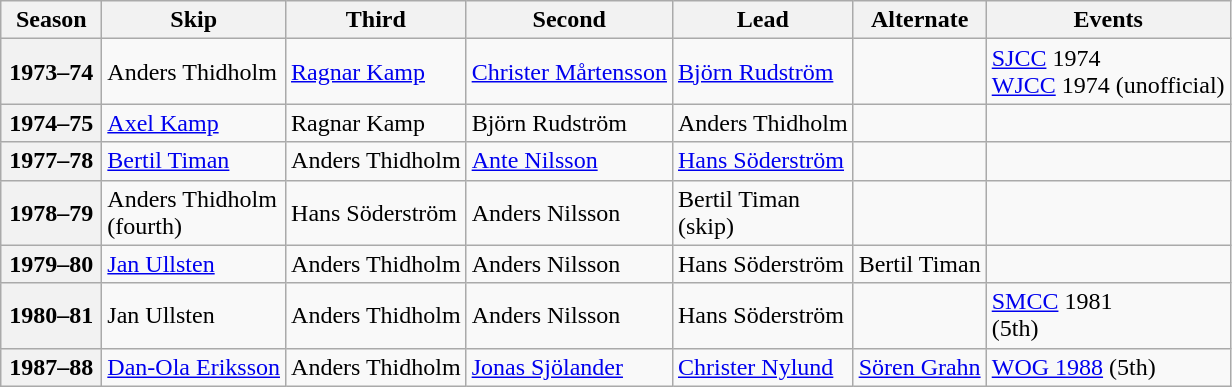<table class="wikitable">
<tr>
<th scope="col" width=60>Season</th>
<th scope="col">Skip</th>
<th scope="col">Third</th>
<th scope="col">Second</th>
<th scope="col">Lead</th>
<th scope="col">Alternate</th>
<th scope="col">Events</th>
</tr>
<tr>
<th scope="row">1973–74</th>
<td>Anders Thidholm</td>
<td><a href='#'>Ragnar Kamp</a></td>
<td><a href='#'>Christer Mårtensson</a></td>
<td><a href='#'>Björn Rudström</a></td>
<td></td>
<td><a href='#'>SJCC</a> 1974  <br> <a href='#'>WJCC</a> 1974  (unofficial)</td>
</tr>
<tr>
<th scope="row">1974–75</th>
<td><a href='#'>Axel Kamp</a></td>
<td>Ragnar Kamp</td>
<td>Björn Rudström</td>
<td>Anders Thidholm</td>
<td></td>
<td></td>
</tr>
<tr>
<th scope="row">1977–78</th>
<td><a href='#'>Bertil Timan</a></td>
<td>Anders Thidholm</td>
<td><a href='#'>Ante Nilsson</a></td>
<td><a href='#'>Hans Söderström</a></td>
<td></td>
<td></td>
</tr>
<tr>
<th scope="row">1978–79</th>
<td>Anders Thidholm<br>(fourth)</td>
<td>Hans Söderström</td>
<td>Anders Nilsson</td>
<td>Bertil Timan<br>(skip)</td>
<td></td>
<td> </td>
</tr>
<tr>
<th scope="row">1979–80</th>
<td><a href='#'>Jan Ullsten</a></td>
<td>Anders Thidholm</td>
<td>Anders Nilsson</td>
<td>Hans Söderström</td>
<td>Bertil Timan</td>
<td> </td>
</tr>
<tr>
<th scope="row">1980–81</th>
<td>Jan Ullsten</td>
<td>Anders Thidholm</td>
<td>Anders Nilsson</td>
<td>Hans Söderström</td>
<td></td>
<td><a href='#'>SMCC</a> 1981 <br> (5th)</td>
</tr>
<tr>
<th scope="row">1987–88</th>
<td><a href='#'>Dan-Ola Eriksson</a></td>
<td>Anders Thidholm</td>
<td><a href='#'>Jonas Sjölander</a></td>
<td><a href='#'>Christer Nylund</a></td>
<td><a href='#'>Sören Grahn</a></td>
<td><a href='#'>WOG 1988</a> (5th)</td>
</tr>
</table>
